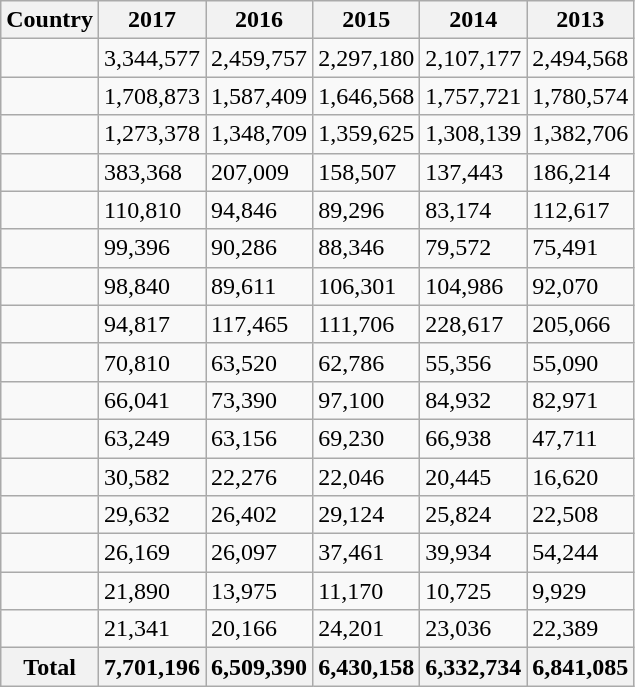<table class="wikitable sortable">
<tr>
<th>Country</th>
<th>2017</th>
<th>2016</th>
<th>2015</th>
<th>2014</th>
<th>2013</th>
</tr>
<tr>
<td></td>
<td>  3,344,577</td>
<td>  2,459,757</td>
<td>  2,297,180</td>
<td>  2,107,177</td>
<td>  2,494,568</td>
</tr>
<tr>
<td></td>
<td>  1,708,873</td>
<td>  1,587,409</td>
<td>  1,646,568</td>
<td>  1,757,721</td>
<td>  1,780,574</td>
</tr>
<tr>
<td></td>
<td>  1,273,378</td>
<td>  1,348,709</td>
<td>  1,359,625</td>
<td>  1,308,139</td>
<td>  1,382,706</td>
</tr>
<tr>
<td></td>
<td>  383,368</td>
<td>  207,009</td>
<td>  158,507</td>
<td>  137,443</td>
<td>  186,214</td>
</tr>
<tr>
<td></td>
<td>  110,810</td>
<td>  94,846</td>
<td>  89,296</td>
<td>  83,174</td>
<td>  112,617</td>
</tr>
<tr>
<td></td>
<td>  99,396</td>
<td>  90,286</td>
<td>  88,346</td>
<td>  79,572</td>
<td>  75,491</td>
</tr>
<tr>
<td></td>
<td>  98,840</td>
<td>  89,611</td>
<td>  106,301</td>
<td>  104,986</td>
<td>  92,070</td>
</tr>
<tr>
<td></td>
<td>  94,817</td>
<td>  117,465</td>
<td>  111,706</td>
<td>  228,617</td>
<td>  205,066</td>
</tr>
<tr>
<td></td>
<td>  70,810</td>
<td>  63,520</td>
<td>  62,786</td>
<td>  55,356</td>
<td>  55,090</td>
</tr>
<tr>
<td></td>
<td>  66,041</td>
<td>  73,390</td>
<td>  97,100</td>
<td>  84,932</td>
<td>  82,971</td>
</tr>
<tr>
<td></td>
<td>  63,249</td>
<td>  63,156</td>
<td>  69,230</td>
<td>  66,938</td>
<td>  47,711</td>
</tr>
<tr>
<td></td>
<td>  30,582</td>
<td>  22,276</td>
<td>  22,046</td>
<td>  20,445</td>
<td>  16,620</td>
</tr>
<tr>
<td></td>
<td>  29,632</td>
<td>  26,402</td>
<td>  29,124</td>
<td>  25,824</td>
<td>  22,508</td>
</tr>
<tr>
<td></td>
<td>  26,169</td>
<td>  26,097</td>
<td>  37,461</td>
<td>  39,934</td>
<td>  54,244</td>
</tr>
<tr>
<td></td>
<td>  21,890</td>
<td>  13,975</td>
<td>  11,170</td>
<td>  10,725</td>
<td>  9,929</td>
</tr>
<tr>
<td></td>
<td>  21,341</td>
<td>  20,166</td>
<td>  24,201</td>
<td>  23,036</td>
<td>  22,389</td>
</tr>
<tr>
<th>Total</th>
<th>  7,701,196</th>
<th>  6,509,390</th>
<th>  6,430,158</th>
<th>  6,332,734</th>
<th>  6,841,085</th>
</tr>
</table>
